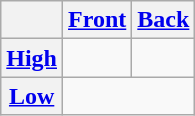<table class="wikitable" style="text-align:center;">
<tr>
<th></th>
<th><a href='#'>Front</a></th>
<th><a href='#'>Back</a></th>
</tr>
<tr>
<th><a href='#'>High</a></th>
<td>   </td>
<td>   </td>
</tr>
<tr>
<th><a href='#'>Low</a></th>
<td colspan=2>   </td>
</tr>
</table>
